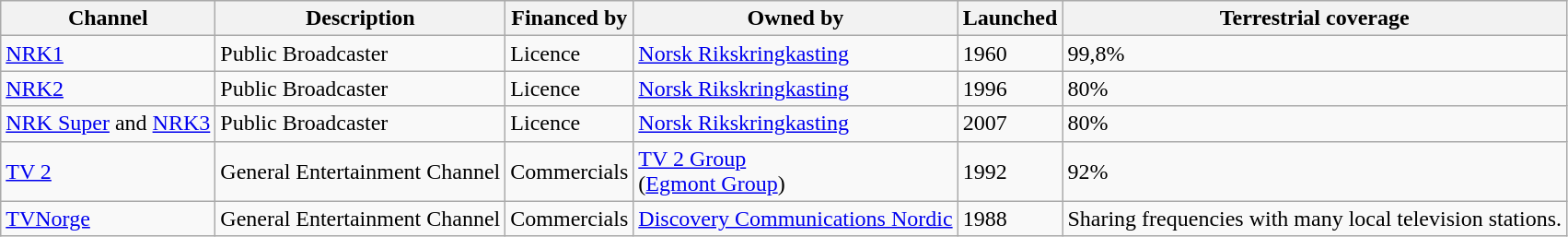<table class="wikitable">
<tr>
<th>Channel</th>
<th>Description</th>
<th>Financed by</th>
<th>Owned by</th>
<th>Launched</th>
<th>Terrestrial coverage</th>
</tr>
<tr>
<td><a href='#'>NRK1</a></td>
<td>Public Broadcaster</td>
<td>Licence</td>
<td><a href='#'>Norsk Rikskringkasting</a></td>
<td>1960</td>
<td>99,8%</td>
</tr>
<tr>
<td><a href='#'>NRK2</a></td>
<td>Public Broadcaster</td>
<td>Licence</td>
<td><a href='#'>Norsk Rikskringkasting</a></td>
<td>1996</td>
<td>80%</td>
</tr>
<tr>
<td><a href='#'>NRK Super</a> and <a href='#'>NRK3</a></td>
<td>Public Broadcaster</td>
<td>Licence</td>
<td><a href='#'>Norsk Rikskringkasting</a></td>
<td>2007</td>
<td>80%</td>
</tr>
<tr>
<td><a href='#'>TV 2</a></td>
<td>General Entertainment Channel</td>
<td>Commercials</td>
<td><a href='#'>TV 2 Group</a><br>(<a href='#'>Egmont Group</a>)</td>
<td>1992</td>
<td>92%</td>
</tr>
<tr>
<td><a href='#'>TVNorge</a></td>
<td>General Entertainment Channel</td>
<td>Commercials</td>
<td><a href='#'>Discovery Communications Nordic</a></td>
<td>1988</td>
<td>Sharing frequencies with many local television stations.</td>
</tr>
</table>
